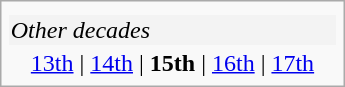<table class="infobox" width=230>
<tr>
<td></td>
</tr>
<tr style="background-color:#f3f3f3">
<td><em>Other decades</em></td>
</tr>
<tr>
<td align="center"><a href='#'>13th</a> | <a href='#'>14th</a> | <strong>15th</strong> | <a href='#'>16th</a> | <a href='#'>17th</a></td>
</tr>
</table>
